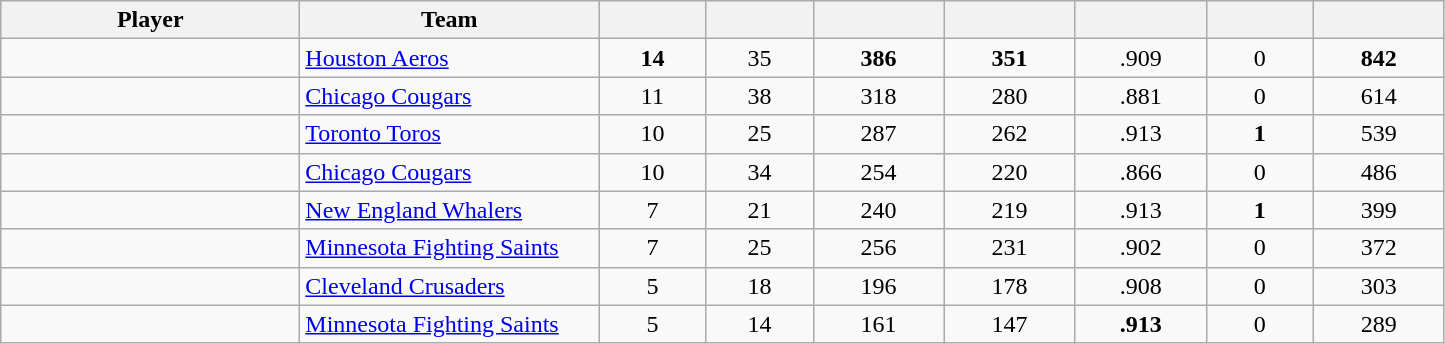<table class="wikitable sortable" style="text-align:center">
<tr>
<th style="width:12em">Player</th>
<th style="width:12em">Team</th>
<th style="width:4em"></th>
<th style="width:4em"></th>
<th style="width:5em"></th>
<th style="width:5em"></th>
<th style="width:5em"></th>
<th style="width:4em"></th>
<th style="width:5em"></th>
</tr>
<tr>
<td align=left></td>
<td align=left><a href='#'>Houston Aeros</a></td>
<td><strong>14</strong></td>
<td>35</td>
<td><strong>386</strong></td>
<td><strong>351</strong></td>
<td>.909</td>
<td>0</td>
<td><strong>842</strong></td>
</tr>
<tr>
<td align=left></td>
<td align=left><a href='#'>Chicago Cougars</a></td>
<td>11</td>
<td>38</td>
<td>318</td>
<td>280</td>
<td>.881</td>
<td>0</td>
<td>614</td>
</tr>
<tr>
<td align=left></td>
<td align=left><a href='#'>Toronto Toros</a></td>
<td>10</td>
<td>25</td>
<td>287</td>
<td>262</td>
<td>.913</td>
<td><strong>1</strong></td>
<td>539</td>
</tr>
<tr>
<td align=left></td>
<td align=left><a href='#'>Chicago Cougars</a></td>
<td>10</td>
<td>34</td>
<td>254</td>
<td>220</td>
<td>.866</td>
<td>0</td>
<td>486</td>
</tr>
<tr>
<td align=left></td>
<td align=left><a href='#'>New England Whalers</a></td>
<td>7</td>
<td>21</td>
<td>240</td>
<td>219</td>
<td>.913</td>
<td><strong>1</strong></td>
<td>399</td>
</tr>
<tr>
<td align=left></td>
<td align=left><a href='#'>Minnesota Fighting Saints</a></td>
<td>7</td>
<td>25</td>
<td>256</td>
<td>231</td>
<td>.902</td>
<td>0</td>
<td>372</td>
</tr>
<tr>
<td align=left></td>
<td align=left><a href='#'>Cleveland Crusaders</a></td>
<td>5</td>
<td>18</td>
<td>196</td>
<td>178</td>
<td>.908</td>
<td>0</td>
<td>303</td>
</tr>
<tr>
<td align=left></td>
<td align=left><a href='#'>Minnesota Fighting Saints</a></td>
<td>5</td>
<td>14</td>
<td>161</td>
<td>147</td>
<td><strong>.913</strong></td>
<td>0</td>
<td>289</td>
</tr>
</table>
